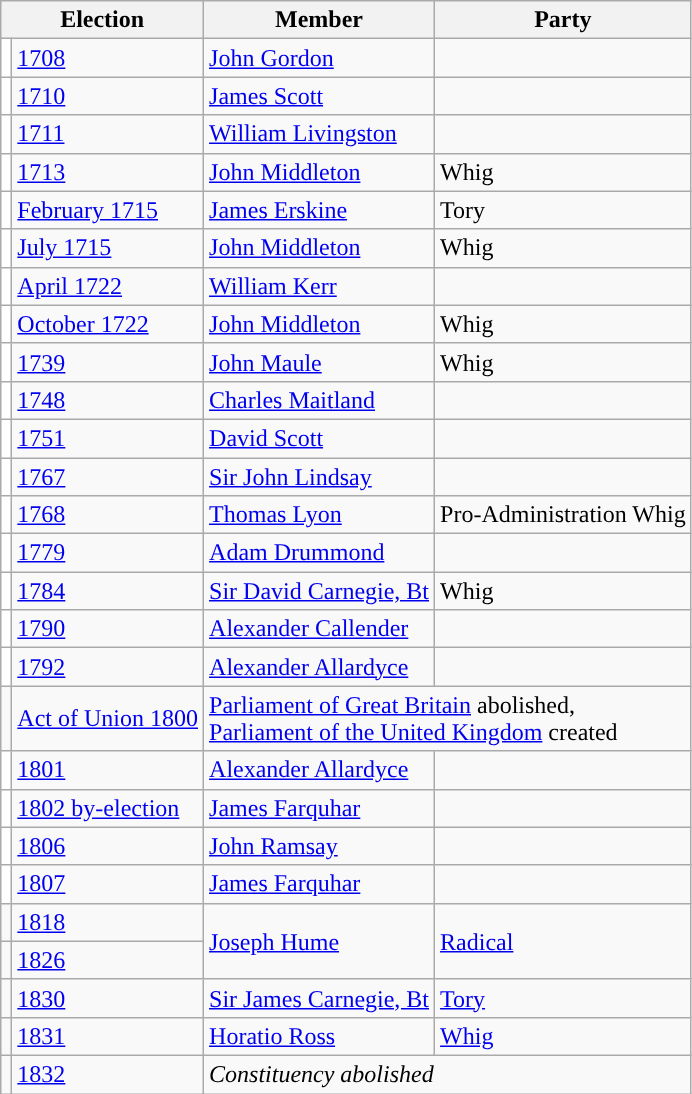<table class="wikitable">
<tr>
<th colspan=2>Election</th>
<th>Member</th>
<th>Party</th>
</tr>
<tr>
<td style="color:inherit;background-color: white"></td>
<td><a href='#'>1708</a></td>
<td><a href='#'>John Gordon</a></td>
<td></td>
</tr>
<tr>
<td style="color:inherit;background-color: white"></td>
<td><a href='#'>1710</a></td>
<td><a href='#'>James Scott</a></td>
<td></td>
</tr>
<tr>
<td style="color:inherit;background-color: white"></td>
<td><a href='#'>1711</a></td>
<td><a href='#'>William Livingston</a></td>
<td></td>
</tr>
<tr>
<td style="color:inherit;background-color: white"></td>
<td><a href='#'>1713</a></td>
<td><a href='#'>John Middleton</a></td>
<td>Whig</td>
</tr>
<tr>
<td style="color:inherit;background-color: white"></td>
<td><a href='#'>February 1715</a></td>
<td><a href='#'>James Erskine</a></td>
<td>Tory</td>
</tr>
<tr>
<td style="color:inherit;background-color: white"></td>
<td><a href='#'>July 1715</a></td>
<td><a href='#'>John Middleton</a></td>
<td>Whig</td>
</tr>
<tr>
<td style="color:inherit;background-color: white"></td>
<td><a href='#'>April 1722</a></td>
<td><a href='#'>William Kerr</a></td>
<td></td>
</tr>
<tr>
<td style="color:inherit;background-color: white"></td>
<td><a href='#'>October 1722</a></td>
<td><a href='#'>John Middleton</a></td>
<td>Whig</td>
</tr>
<tr>
<td style="color:inherit;background-color: white"></td>
<td><a href='#'>1739</a></td>
<td><a href='#'>John Maule</a></td>
<td>Whig</td>
</tr>
<tr>
<td style="color:inherit;background-color: white"></td>
<td><a href='#'>1748</a></td>
<td><a href='#'>Charles Maitland</a></td>
<td></td>
</tr>
<tr>
<td style="color:inherit;background-color: white"></td>
<td><a href='#'>1751</a></td>
<td><a href='#'>David Scott</a></td>
<td></td>
</tr>
<tr>
<td style="color:inherit;background-color: white"></td>
<td><a href='#'>1767</a></td>
<td><a href='#'>Sir John Lindsay</a></td>
<td></td>
</tr>
<tr>
<td style="color:inherit;background-color: white"></td>
<td><a href='#'>1768</a></td>
<td><a href='#'>Thomas Lyon</a></td>
<td>Pro-Administration Whig</td>
</tr>
<tr>
<td style="color:inherit;background-color: white"></td>
<td><a href='#'>1779</a></td>
<td><a href='#'>Adam Drummond</a></td>
<td></td>
</tr>
<tr>
<td style="color:inherit;background-color: white"></td>
<td><a href='#'>1784</a></td>
<td><a href='#'>Sir David Carnegie, Bt</a></td>
<td>Whig</td>
</tr>
<tr>
<td style="color:inherit;background-color: white"></td>
<td><a href='#'>1790</a></td>
<td><a href='#'>Alexander Callender</a></td>
<td></td>
</tr>
<tr>
<td style="color:inherit;background-color: white"></td>
<td><a href='#'>1792</a></td>
<td><a href='#'>Alexander Allardyce</a></td>
<td></td>
</tr>
<tr>
<td></td>
<td><a href='#'>Act of Union 1800</a></td>
<td colspan="2"><a href='#'>Parliament of Great Britain</a> abolished,<br><a href='#'>Parliament of the United Kingdom</a> created</td>
</tr>
<tr>
<td style="color:inherit;background-color: white"></td>
<td><a href='#'>1801</a></td>
<td><a href='#'>Alexander Allardyce</a></td>
<td></td>
</tr>
<tr>
<td style="color:inherit;background-color: white"></td>
<td><a href='#'>1802 by-election</a></td>
<td><a href='#'>James Farquhar</a></td>
<td></td>
</tr>
<tr>
<td style="color:inherit;background-color: white"></td>
<td><a href='#'>1806</a></td>
<td><a href='#'>John Ramsay</a></td>
<td></td>
</tr>
<tr>
<td style="color:inherit;background-color: white"></td>
<td><a href='#'>1807</a></td>
<td><a href='#'>James Farquhar</a></td>
<td></td>
</tr>
<tr>
<td style="color:inherit;background-color: "></td>
<td><a href='#'>1818</a></td>
<td rowspan="2"><a href='#'>Joseph Hume</a></td>
<td rowspan="2"><a href='#'>Radical</a></td>
</tr>
<tr>
<td style="color:inherit;background-color: "></td>
<td><a href='#'>1826</a></td>
</tr>
<tr>
<td style="color:inherit;background-color: "></td>
<td><a href='#'>1830</a></td>
<td><a href='#'>Sir James Carnegie, Bt</a></td>
<td><a href='#'>Tory</a></td>
</tr>
<tr>
<td style="color:inherit;background-color: "></td>
<td><a href='#'>1831</a></td>
<td><a href='#'>Horatio Ross</a></td>
<td><a href='#'>Whig</a></td>
</tr>
<tr>
<td></td>
<td><a href='#'>1832</a></td>
<td colspan="2"><em>Constituency abolished</em></td>
</tr>
</table>
